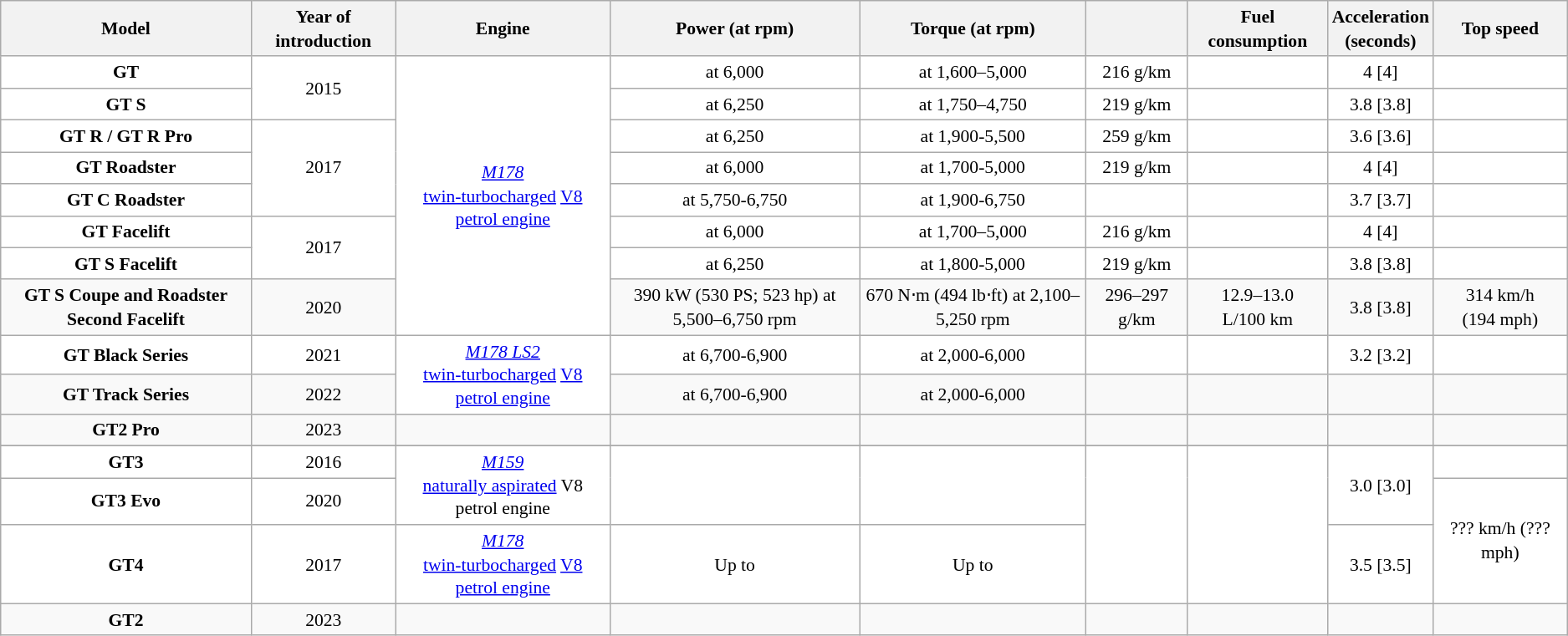<table class="wikitable" style="text-align:center; font-size:90%; line-height:1.3em;">
<tr>
<th>Model</th>
<th>Year of introduction</th>
<th>Engine</th>
<th>Power (at rpm)</th>
<th>Torque (at rpm)</th>
<th><a href='#'></a></th>
<th>Fuel consumption</th>
<th>Acceleration<br> (seconds)</th>
<th>Top speed</th>
</tr>
<tr style="background:#fff;">
<td><strong>GT</strong></td>
<td rowspan="2">2015</td>
<td rowspan="8"><em><a href='#'>M178</a></em><br> <a href='#'>twin-turbocharged</a> <a href='#'>V8</a> <a href='#'>petrol engine</a></td>
<td> at 6,000</td>
<td> at 1,600–5,000</td>
<td>216 g/km</td>
<td></td>
<td>4 [4]</td>
<td></td>
</tr>
<tr style="background:#fff;">
<td><strong>GT S</strong></td>
<td> at 6,250</td>
<td> at 1,750–4,750</td>
<td>219 g/km</td>
<td></td>
<td>3.8 [3.8]</td>
<td></td>
</tr>
<tr style="background:#fff;">
<td><strong>GT R / GT R Pro</strong></td>
<td rowspan="3">2017</td>
<td> at 6,250</td>
<td> at 1,900-5,500</td>
<td>259 g/km</td>
<td></td>
<td>3.6 [3.6]</td>
<td></td>
</tr>
<tr style="background:#fff;">
<td><strong>GT Roadster</strong></td>
<td> at 6,000</td>
<td> at 1,700-5,000</td>
<td>219 g/km</td>
<td></td>
<td>4 [4]</td>
<td></td>
</tr>
<tr style="background:#fff;">
<td><strong>GT C Roadster</strong></td>
<td> at 5,750-6,750</td>
<td> at 1,900-6,750</td>
<td></td>
<td></td>
<td>3.7 [3.7]</td>
<td></td>
</tr>
<tr style="background:#fff;">
<td><strong>GT Facelift</strong></td>
<td rowspan="2">2017</td>
<td> at 6,000</td>
<td> at 1,700–5,000</td>
<td>216 g/km</td>
<td></td>
<td>4 [4]</td>
<td></td>
</tr>
<tr style="background:#fff;">
<td><strong>GT S Facelift</strong></td>
<td> at 6,250</td>
<td> at 1,800-5,000</td>
<td>219 g/km</td>
<td></td>
<td>3.8 [3.8]</td>
<td></td>
</tr>
<tr>
<td><strong>GT S Coupe and Roadster Second Facelift</strong></td>
<td>2020</td>
<td>390 kW (530 PS; 523 hp) at 5,500–6,750 rpm</td>
<td>670 N⋅m (494 lb⋅ft) at 2,100–5,250 rpm</td>
<td>296–297 g/km</td>
<td>12.9–13.0 L/100 km</td>
<td>3.8 [3.8]</td>
<td>314 km/h (194 mph)</td>
</tr>
<tr style="background:#fff;">
<td><strong>GT Black Series</strong></td>
<td>2021</td>
<td rowspan="2"><em><a href='#'>M178 LS2</a></em><br> <a href='#'>twin-turbocharged</a> <a href='#'>V8</a> <a href='#'>petrol engine</a></td>
<td> at 6,700-6,900</td>
<td> at 2,000-6,000</td>
<td></td>
<td></td>
<td>3.2 [3.2]</td>
<td></td>
</tr>
<tr>
<td><strong>GT Track Series</strong></td>
<td>2022</td>
<td> at 6,700-6,900</td>
<td> at 2,000-6,000</td>
<td></td>
<td></td>
<td></td>
<td></td>
</tr>
<tr>
<td><strong>GT2 Pro</strong></td>
<td>2023</td>
<td></td>
<td></td>
<td></td>
<td></td>
<td></td>
<td></td>
<td></td>
</tr>
<tr>
</tr>
<tr style="background:#fff;">
<td><strong>GT3</strong></td>
<td>2016</td>
<td rowspan="2"><em><a href='#'>M159</a></em><br> <a href='#'>naturally aspirated</a> V8 petrol engine</td>
<td rowspan="2"></td>
<td rowspan="2"></td>
<td rowspan="3"></td>
<td rowspan="3"></td>
<td rowspan="2">3.0 [3.0]</td>
<td></td>
</tr>
<tr style="background:#fff;">
<td><strong>GT3 Evo</strong></td>
<td>2020</td>
<td rowspan="2">??? km/h (??? mph)</td>
</tr>
<tr style="background:#fff;">
<td><strong>GT4</strong></td>
<td>2017</td>
<td><em><a href='#'>M178</a></em><br> <a href='#'>twin-turbocharged</a> <a href='#'>V8</a> <a href='#'>petrol engine</a></td>
<td>Up to </td>
<td>Up to </td>
<td>3.5 [3.5]</td>
</tr>
<tr>
<td><strong>GT2</strong></td>
<td>2023</td>
<td></td>
<td></td>
<td></td>
<td></td>
<td></td>
<td></td>
<td></td>
</tr>
</table>
